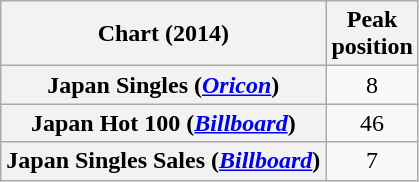<table class="wikitable plainrowheaders sortable" style="text-align:center;">
<tr>
<th>Chart (2014)</th>
<th>Peak<br>position</th>
</tr>
<tr>
<th scope="row">Japan Singles (<em><a href='#'>Oricon</a></em>)</th>
<td>8</td>
</tr>
<tr>
<th scope="row">Japan Hot 100 (<em><a href='#'>Billboard</a></em>)</th>
<td>46</td>
</tr>
<tr>
<th scope="row">Japan Singles Sales (<a href='#'><em>Billboard</em></a>)</th>
<td>7</td>
</tr>
</table>
